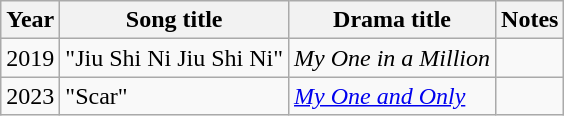<table class="wikitable sortable">
<tr>
<th>Year</th>
<th>Song title</th>
<th>Drama title</th>
<th class="unsortable">Notes</th>
</tr>
<tr>
<td>2019</td>
<td>"Jiu Shi Ni Jiu Shi Ni"</td>
<td><em>My One in a Million</em></td>
<td></td>
</tr>
<tr>
<td>2023</td>
<td>"Scar"</td>
<td><em><a href='#'>My One and Only</a></em></td>
<td></td>
</tr>
</table>
